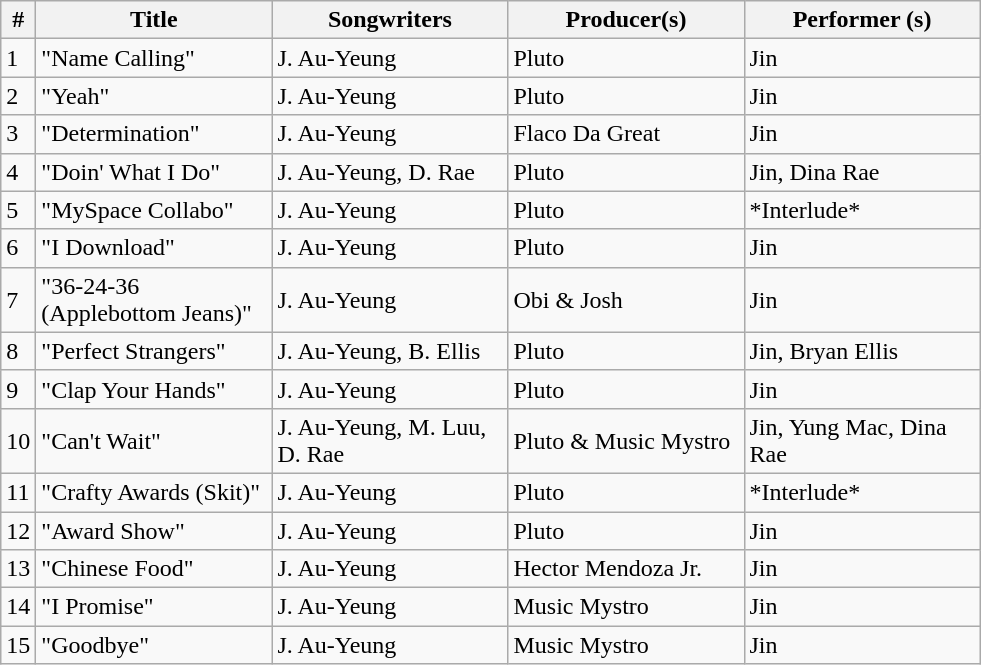<table class="wikitable">
<tr>
<th align="center">#</th>
<th align="center" width="150">Title</th>
<th align="center" width="150">Songwriters</th>
<th align="center" width="150">Producer(s)</th>
<th align="center" width="150">Performer (s)</th>
</tr>
<tr>
<td>1</td>
<td>"Name Calling"</td>
<td>J. Au-Yeung</td>
<td>Pluto</td>
<td>Jin</td>
</tr>
<tr>
<td>2</td>
<td>"Yeah"</td>
<td>J. Au-Yeung</td>
<td>Pluto</td>
<td>Jin</td>
</tr>
<tr>
<td>3</td>
<td>"Determination"</td>
<td>J. Au-Yeung</td>
<td>Flaco Da Great</td>
<td>Jin</td>
</tr>
<tr>
<td>4</td>
<td>"Doin' What I Do"</td>
<td>J. Au-Yeung, D. Rae</td>
<td>Pluto</td>
<td>Jin, Dina Rae</td>
</tr>
<tr>
<td>5</td>
<td>"MySpace Collabo"</td>
<td>J. Au-Yeung</td>
<td>Pluto</td>
<td>*Interlude*</td>
</tr>
<tr>
<td>6</td>
<td>"I Download"</td>
<td>J. Au-Yeung</td>
<td>Pluto</td>
<td>Jin</td>
</tr>
<tr>
<td>7</td>
<td>"36-24-36 (Applebottom Jeans)"</td>
<td>J. Au-Yeung</td>
<td>Obi & Josh</td>
<td>Jin</td>
</tr>
<tr>
<td>8</td>
<td>"Perfect Strangers"</td>
<td>J. Au-Yeung, B. Ellis</td>
<td>Pluto</td>
<td>Jin, Bryan Ellis</td>
</tr>
<tr>
<td>9</td>
<td>"Clap Your Hands"</td>
<td>J. Au-Yeung</td>
<td>Pluto</td>
<td>Jin</td>
</tr>
<tr>
<td>10</td>
<td>"Can't Wait"</td>
<td>J. Au-Yeung, M. Luu, D. Rae</td>
<td>Pluto & Music Mystro</td>
<td>Jin, Yung Mac, Dina Rae</td>
</tr>
<tr>
<td>11</td>
<td>"Crafty Awards (Skit)"</td>
<td>J. Au-Yeung</td>
<td>Pluto</td>
<td>*Interlude*</td>
</tr>
<tr>
<td>12</td>
<td>"Award Show"</td>
<td>J. Au-Yeung</td>
<td>Pluto</td>
<td>Jin</td>
</tr>
<tr>
<td>13</td>
<td>"Chinese Food"</td>
<td>J. Au-Yeung</td>
<td>Hector Mendoza Jr.</td>
<td>Jin</td>
</tr>
<tr>
<td>14</td>
<td>"I Promise"</td>
<td>J. Au-Yeung</td>
<td>Music Mystro</td>
<td>Jin</td>
</tr>
<tr>
<td>15</td>
<td>"Goodbye"</td>
<td>J. Au-Yeung</td>
<td>Music Mystro</td>
<td>Jin</td>
</tr>
</table>
